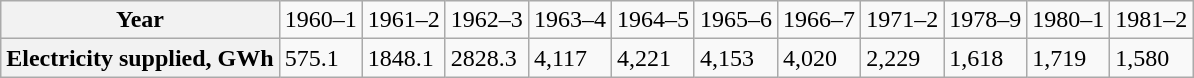<table class="wikitable">
<tr>
<th>Year</th>
<td>1960–1</td>
<td>1961–2</td>
<td>1962–3</td>
<td>1963–4</td>
<td>1964–5</td>
<td>1965–6</td>
<td>1966–7</td>
<td>1971–2</td>
<td>1978–9</td>
<td>1980–1</td>
<td>1981–2</td>
</tr>
<tr>
<th>Electricity supplied, GWh</th>
<td>575.1</td>
<td>1848.1</td>
<td>2828.3</td>
<td>4,117</td>
<td>4,221</td>
<td>4,153</td>
<td>4,020</td>
<td>2,229</td>
<td>1,618</td>
<td>1,719</td>
<td>1,580</td>
</tr>
</table>
